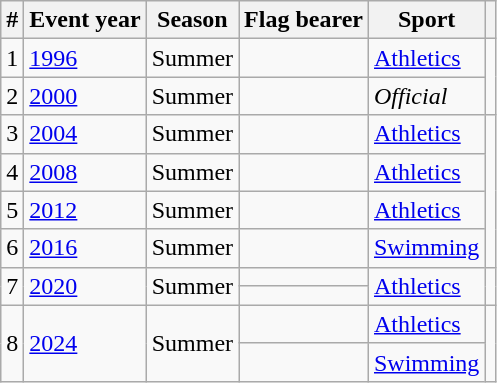<table class="wikitable sortable">
<tr>
<th>#</th>
<th>Event year</th>
<th>Season</th>
<th>Flag bearer</th>
<th>Sport</th>
<th></th>
</tr>
<tr>
<td>1</td>
<td><a href='#'>1996</a></td>
<td>Summer</td>
<td></td>
<td><a href='#'>Athletics</a></td>
<td rowspan=2></td>
</tr>
<tr>
<td>2</td>
<td><a href='#'>2000</a></td>
<td>Summer</td>
<td></td>
<td><em>Official</em></td>
</tr>
<tr>
<td>3</td>
<td><a href='#'>2004</a></td>
<td>Summer</td>
<td></td>
<td><a href='#'>Athletics</a></td>
<td rowspan=4></td>
</tr>
<tr>
<td>4</td>
<td><a href='#'>2008</a></td>
<td>Summer</td>
<td></td>
<td><a href='#'>Athletics</a></td>
</tr>
<tr>
<td>5</td>
<td><a href='#'>2012</a></td>
<td>Summer</td>
<td></td>
<td><a href='#'>Athletics</a></td>
</tr>
<tr>
<td>6</td>
<td><a href='#'>2016</a></td>
<td>Summer</td>
<td></td>
<td><a href='#'>Swimming</a></td>
</tr>
<tr>
<td rowspan=2>7</td>
<td rowspan=2><a href='#'>2020</a></td>
<td rowspan=2>Summer</td>
<td></td>
<td rowspan=2><a href='#'>Athletics</a></td>
<td rowspan=2></td>
</tr>
<tr>
<td></td>
</tr>
<tr>
<td rowspan=2>8</td>
<td rowspan=2><a href='#'>2024</a></td>
<td rowspan=2>Summer</td>
<td></td>
<td><a href='#'>Athletics</a></td>
<td rowspan=2></td>
</tr>
<tr>
<td></td>
<td><a href='#'>Swimming</a></td>
</tr>
</table>
